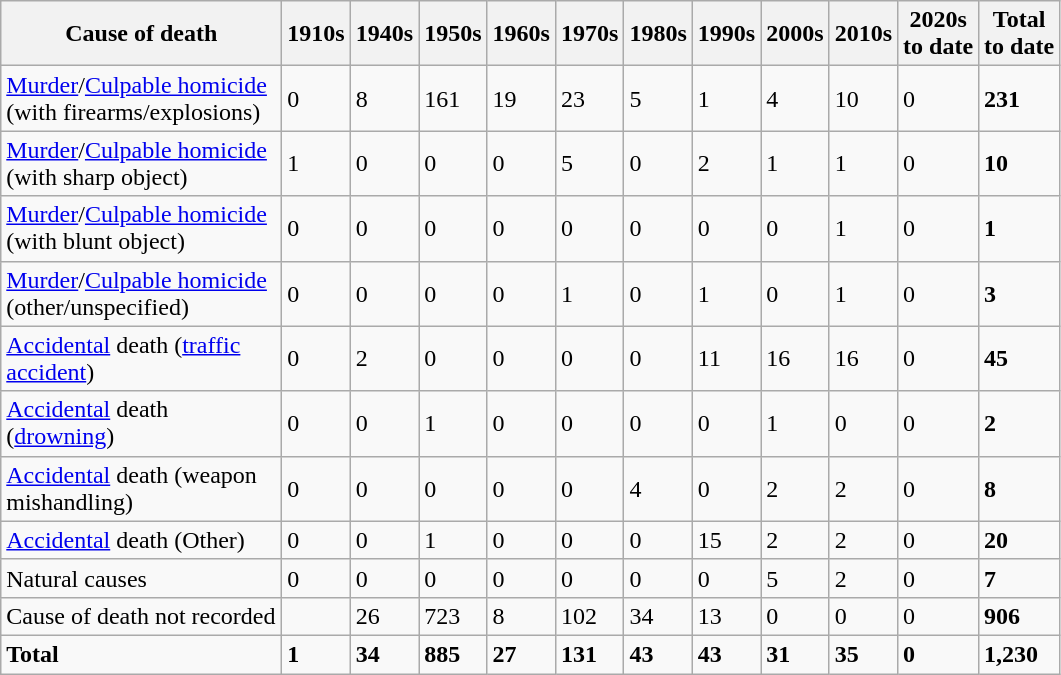<table class="wikitable sortable">
<tr>
<th style="width:180px;">Cause of death</th>
<th>1910s</th>
<th>1940s</th>
<th>1950s</th>
<th>1960s</th>
<th>1970s</th>
<th>1980s</th>
<th>1990s</th>
<th>2000s</th>
<th>2010s</th>
<th>2020s<br>to date</th>
<th>Total<br>to date</th>
</tr>
<tr>
<td><a href='#'>Murder</a>/<a href='#'>Culpable homicide</a> (with firearms/explosions)</td>
<td>0</td>
<td>8</td>
<td>161</td>
<td>19</td>
<td>23</td>
<td>5</td>
<td>1</td>
<td>4</td>
<td>10</td>
<td>0</td>
<td><strong>231</strong></td>
</tr>
<tr>
<td><a href='#'>Murder</a>/<a href='#'>Culpable homicide</a> (with sharp object)</td>
<td>1</td>
<td>0</td>
<td>0</td>
<td>0</td>
<td>5</td>
<td>0</td>
<td>2</td>
<td>1</td>
<td>1</td>
<td>0</td>
<td><strong>10</strong></td>
</tr>
<tr>
<td><a href='#'>Murder</a>/<a href='#'>Culpable homicide</a> (with blunt object)</td>
<td>0</td>
<td>0</td>
<td>0</td>
<td>0</td>
<td>0</td>
<td>0</td>
<td>0</td>
<td>0</td>
<td>1</td>
<td>0</td>
<td><strong>1</strong></td>
</tr>
<tr>
<td><a href='#'>Murder</a>/<a href='#'>Culpable homicide</a> (other/unspecified)</td>
<td>0</td>
<td>0</td>
<td>0</td>
<td>0</td>
<td>1</td>
<td>0</td>
<td>1</td>
<td>0</td>
<td>1</td>
<td>0</td>
<td><strong>3</strong></td>
</tr>
<tr>
<td><a href='#'>Accidental</a> death (<a href='#'>traffic accident</a>)</td>
<td>0</td>
<td>2</td>
<td>0</td>
<td>0</td>
<td>0</td>
<td>0</td>
<td>11</td>
<td>16</td>
<td>16</td>
<td>0</td>
<td><strong>45</strong></td>
</tr>
<tr>
<td><a href='#'>Accidental</a> death (<a href='#'>drowning</a>)</td>
<td>0</td>
<td>0</td>
<td>1</td>
<td>0</td>
<td>0</td>
<td>0</td>
<td>0</td>
<td>1</td>
<td>0</td>
<td>0</td>
<td><strong>2</strong></td>
</tr>
<tr>
<td><a href='#'>Accidental</a> death (weapon mishandling)</td>
<td>0</td>
<td>0</td>
<td>0</td>
<td>0</td>
<td>0</td>
<td>4</td>
<td>0</td>
<td>2</td>
<td>2</td>
<td>0</td>
<td><strong>8</strong></td>
</tr>
<tr>
<td><a href='#'>Accidental</a> death (Other)</td>
<td>0</td>
<td>0</td>
<td>1</td>
<td>0</td>
<td>0</td>
<td>0</td>
<td>15</td>
<td>2</td>
<td>2</td>
<td>0</td>
<td><strong>20</strong></td>
</tr>
<tr>
<td>Natural causes</td>
<td>0</td>
<td>0</td>
<td>0</td>
<td>0</td>
<td>0</td>
<td>0</td>
<td>0</td>
<td>5</td>
<td>2</td>
<td>0</td>
<td><strong>7</strong></td>
</tr>
<tr>
<td>Cause of death not recorded</td>
<td></td>
<td>26</td>
<td>723</td>
<td>8</td>
<td>102</td>
<td>34</td>
<td>13</td>
<td>0</td>
<td>0</td>
<td>0</td>
<td><strong>906</strong></td>
</tr>
<tr>
<td><strong>Total</strong></td>
<td><strong>1</strong></td>
<td><strong>34</strong></td>
<td><strong>885</strong></td>
<td><strong>27</strong></td>
<td><strong>131</strong></td>
<td><strong>43</strong></td>
<td><strong>43</strong></td>
<td><strong>31</strong></td>
<td><strong>35</strong></td>
<td><strong>0</strong></td>
<td><strong>1,230</strong></td>
</tr>
</table>
